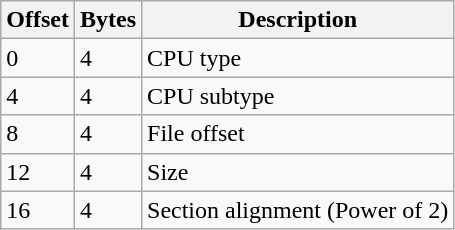<table class="wikitable">
<tr>
<th>Offset</th>
<th>Bytes</th>
<th>Description</th>
</tr>
<tr>
<td>0</td>
<td>4</td>
<td>CPU type</td>
</tr>
<tr>
<td>4</td>
<td>4</td>
<td>CPU subtype</td>
</tr>
<tr>
<td>8</td>
<td>4</td>
<td>File offset</td>
</tr>
<tr>
<td>12</td>
<td>4</td>
<td>Size</td>
</tr>
<tr>
<td>16</td>
<td>4</td>
<td>Section alignment (Power of 2)</td>
</tr>
</table>
